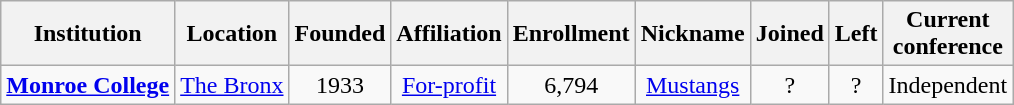<table class="wikitable sortable" style="text-align:center;">
<tr>
<th>Institution</th>
<th>Location</th>
<th>Founded</th>
<th>Affiliation</th>
<th>Enrollment</th>
<th>Nickname</th>
<th>Joined</th>
<th>Left</th>
<th>Current<br>conference</th>
</tr>
<tr>
<td><strong><a href='#'>Monroe College</a></strong></td>
<td><a href='#'>The Bronx</a></td>
<td>1933</td>
<td><a href='#'>For-profit</a></td>
<td>6,794</td>
<td><a href='#'>Mustangs</a></td>
<td>?</td>
<td>?</td>
<td>Independent<br></td>
</tr>
</table>
